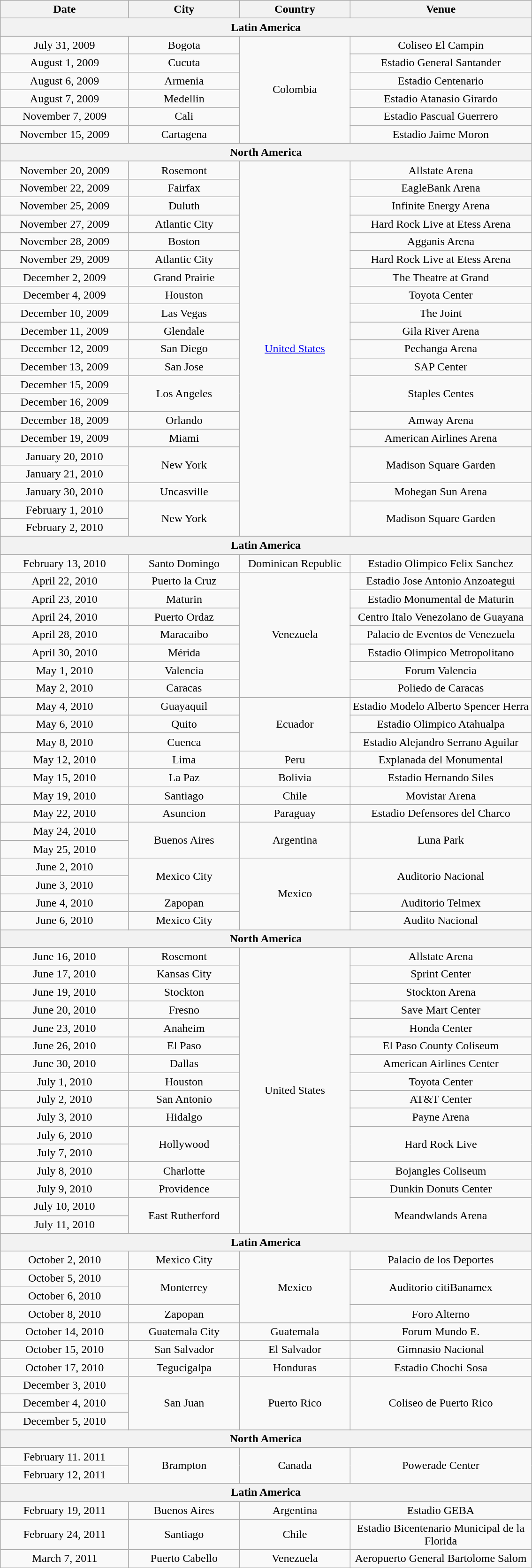<table class="wikitable" style="text-align:center;">
<tr>
<th style="width:175px;">Date</th>
<th style="width:150px;">City</th>
<th style="width:150px;">Country</th>
<th style="width:250px;">Venue</th>
</tr>
<tr>
<th colspan="4">Latin America</th>
</tr>
<tr>
<td>July 31, 2009</td>
<td>Bogota</td>
<td rowspan="6">Colombia</td>
<td>Coliseo El Campin</td>
</tr>
<tr>
<td>August 1, 2009</td>
<td>Cucuta</td>
<td>Estadio General Santander</td>
</tr>
<tr>
<td>August 6, 2009</td>
<td>Armenia</td>
<td>Estadio Centenario</td>
</tr>
<tr>
<td>August 7, 2009</td>
<td>Medellin</td>
<td>Estadio Atanasio Girardo</td>
</tr>
<tr>
<td>November 7, 2009</td>
<td>Cali</td>
<td>Estadio Pascual Guerrero</td>
</tr>
<tr>
<td>November 15, 2009</td>
<td>Cartagena</td>
<td>Estadio Jaime Moron</td>
</tr>
<tr>
<th colspan="4">North America</th>
</tr>
<tr>
<td>November 20, 2009</td>
<td>Rosemont</td>
<td rowspan="21"><a href='#'>United States</a></td>
<td>Allstate Arena</td>
</tr>
<tr>
<td>November 22, 2009</td>
<td>Fairfax</td>
<td>EagleBank Arena</td>
</tr>
<tr>
<td>November 25, 2009</td>
<td>Duluth</td>
<td>Infinite Energy Arena</td>
</tr>
<tr>
<td>November 27, 2009</td>
<td>Atlantic City</td>
<td>Hard Rock Live at Etess Arena</td>
</tr>
<tr>
<td>November 28, 2009</td>
<td>Boston</td>
<td>Agganis Arena</td>
</tr>
<tr>
<td>November 29, 2009</td>
<td>Atlantic City</td>
<td>Hard Rock Live at Etess Arena</td>
</tr>
<tr>
<td>December 2, 2009</td>
<td>Grand Prairie</td>
<td>The Theatre at Grand</td>
</tr>
<tr>
<td>December 4, 2009</td>
<td>Houston</td>
<td>Toyota Center</td>
</tr>
<tr>
<td>December 10, 2009</td>
<td>Las Vegas</td>
<td>The Joint</td>
</tr>
<tr>
<td>December 11, 2009</td>
<td>Glendale</td>
<td>Gila River Arena</td>
</tr>
<tr>
<td>December 12, 2009</td>
<td>San Diego</td>
<td>Pechanga Arena</td>
</tr>
<tr>
<td>December 13, 2009</td>
<td>San Jose</td>
<td>SAP Center</td>
</tr>
<tr>
<td>December 15, 2009</td>
<td rowspan="2">Los Angeles</td>
<td rowspan="2">Staples Centes</td>
</tr>
<tr>
<td>December 16, 2009</td>
</tr>
<tr>
<td>December 18, 2009</td>
<td>Orlando</td>
<td>Amway Arena</td>
</tr>
<tr>
<td>December 19, 2009</td>
<td>Miami</td>
<td>American Airlines Arena</td>
</tr>
<tr>
<td>January 20, 2010</td>
<td rowspan="2">New York</td>
<td rowspan="2">Madison Square Garden</td>
</tr>
<tr>
<td>January 21, 2010</td>
</tr>
<tr>
<td>January 30, 2010</td>
<td>Uncasville</td>
<td>Mohegan Sun Arena</td>
</tr>
<tr>
<td>February 1, 2010</td>
<td rowspan="2">New York</td>
<td rowspan="2">Madison Square Garden</td>
</tr>
<tr>
<td>February 2, 2010</td>
</tr>
<tr>
<th colspan="4">Latin America</th>
</tr>
<tr>
<td>February 13, 2010</td>
<td>Santo Domingo</td>
<td>Dominican Republic</td>
<td>Estadio Olimpico Felix Sanchez</td>
</tr>
<tr>
<td>April 22, 2010</td>
<td>Puerto la Cruz</td>
<td rowspan="7">Venezuela</td>
<td>Estadio Jose Antonio Anzoategui</td>
</tr>
<tr>
<td>April 23, 2010</td>
<td>Maturin</td>
<td>Estadio Monumental de Maturin</td>
</tr>
<tr>
<td>April 24, 2010</td>
<td>Puerto Ordaz</td>
<td>Centro Italo Venezolano de Guayana</td>
</tr>
<tr>
<td>April 28, 2010</td>
<td>Maracaibo</td>
<td>Palacio de Eventos de Venezuela</td>
</tr>
<tr>
<td>April 30, 2010</td>
<td>Mérida</td>
<td>Estadio Olimpico Metropolitano</td>
</tr>
<tr>
<td>May 1, 2010</td>
<td>Valencia</td>
<td>Forum Valencia</td>
</tr>
<tr>
<td>May 2, 2010</td>
<td>Caracas</td>
<td>Poliedo de Caracas</td>
</tr>
<tr>
<td>May 4, 2010</td>
<td>Guayaquil</td>
<td rowspan="3">Ecuador</td>
<td>Estadio Modelo Alberto Spencer Herra</td>
</tr>
<tr>
<td>May 6, 2010</td>
<td>Quito</td>
<td>Estadio Olimpico Atahualpa</td>
</tr>
<tr>
<td>May 8, 2010</td>
<td>Cuenca</td>
<td>Estadio Alejandro Serrano Aguilar</td>
</tr>
<tr>
<td>May 12, 2010</td>
<td>Lima</td>
<td>Peru</td>
<td>Explanada del Monumental</td>
</tr>
<tr>
<td>May 15, 2010</td>
<td>La Paz</td>
<td>Bolivia</td>
<td>Estadio Hernando Siles</td>
</tr>
<tr>
<td>May 19, 2010</td>
<td>Santiago</td>
<td>Chile</td>
<td>Movistar Arena</td>
</tr>
<tr>
<td>May 22, 2010</td>
<td>Asuncion</td>
<td>Paraguay</td>
<td>Estadio Defensores del Charco</td>
</tr>
<tr>
<td>May 24, 2010</td>
<td rowspan="2">Buenos Aires</td>
<td rowspan="2">Argentina</td>
<td rowspan="2">Luna Park</td>
</tr>
<tr>
<td>May 25, 2010</td>
</tr>
<tr>
<td>June 2, 2010</td>
<td rowspan="2">Mexico City</td>
<td rowspan="4">Mexico</td>
<td rowspan="2">Auditorio Nacional</td>
</tr>
<tr>
<td>June 3, 2010</td>
</tr>
<tr>
<td>June 4, 2010</td>
<td>Zapopan</td>
<td>Auditorio Telmex</td>
</tr>
<tr>
<td>June 6, 2010</td>
<td>Mexico City</td>
<td>Audito Nacional</td>
</tr>
<tr>
<th colspan="4">North America</th>
</tr>
<tr>
<td>June 16, 2010</td>
<td>Rosemont</td>
<td rowspan="16">United States</td>
<td>Allstate Arena</td>
</tr>
<tr>
<td>June 17, 2010</td>
<td>Kansas City</td>
<td>Sprint Center</td>
</tr>
<tr>
<td>June 19, 2010</td>
<td>Stockton</td>
<td>Stockton Arena</td>
</tr>
<tr>
<td>June 20, 2010</td>
<td>Fresno</td>
<td>Save Mart Center</td>
</tr>
<tr>
<td>June 23, 2010</td>
<td>Anaheim</td>
<td>Honda Center</td>
</tr>
<tr>
<td>June 26, 2010</td>
<td>El Paso</td>
<td>El Paso County Coliseum</td>
</tr>
<tr>
<td>June 30, 2010</td>
<td>Dallas</td>
<td>American Airlines Center</td>
</tr>
<tr>
<td>July 1, 2010</td>
<td>Houston</td>
<td>Toyota Center</td>
</tr>
<tr>
<td>July 2, 2010</td>
<td>San Antonio</td>
<td>AT&T Center</td>
</tr>
<tr>
<td>July 3, 2010</td>
<td>Hidalgo</td>
<td>Payne Arena</td>
</tr>
<tr>
<td>July 6, 2010</td>
<td rowspan="2">Hollywood</td>
<td rowspan="2">Hard Rock Live</td>
</tr>
<tr>
<td>July 7, 2010</td>
</tr>
<tr>
<td>July 8, 2010</td>
<td>Charlotte</td>
<td>Bojangles Coliseum</td>
</tr>
<tr>
<td>July 9, 2010</td>
<td>Providence</td>
<td>Dunkin Donuts Center</td>
</tr>
<tr>
<td>July 10, 2010</td>
<td rowspan="2">East Rutherford</td>
<td rowspan="2">Meandwlands Arena</td>
</tr>
<tr>
<td>July 11, 2010</td>
</tr>
<tr>
<th colspan="4">Latin America</th>
</tr>
<tr>
<td>October 2, 2010</td>
<td>Mexico City</td>
<td rowspan="4">Mexico</td>
<td>Palacio de los Deportes</td>
</tr>
<tr>
<td>October 5, 2010</td>
<td rowspan="2">Monterrey</td>
<td rowspan="2">Auditorio citiBanamex</td>
</tr>
<tr>
<td>October 6, 2010</td>
</tr>
<tr>
<td>October 8, 2010</td>
<td>Zapopan</td>
<td>Foro Alterno</td>
</tr>
<tr>
<td>October 14, 2010</td>
<td>Guatemala City</td>
<td>Guatemala</td>
<td>Forum Mundo E.</td>
</tr>
<tr>
<td>October 15, 2010</td>
<td>San Salvador</td>
<td>El Salvador</td>
<td>Gimnasio Nacional</td>
</tr>
<tr>
<td>October 17, 2010</td>
<td>Tegucigalpa</td>
<td>Honduras</td>
<td>Estadio Chochi Sosa</td>
</tr>
<tr>
<td>December 3, 2010</td>
<td rowspan="3">San Juan</td>
<td rowspan="3">Puerto Rico</td>
<td rowspan="3">Coliseo de Puerto Rico</td>
</tr>
<tr>
<td>December 4, 2010</td>
</tr>
<tr>
<td>December 5, 2010</td>
</tr>
<tr>
<th colspan="4">North America</th>
</tr>
<tr>
<td>February 11. 2011</td>
<td rowspan="2">Brampton</td>
<td rowspan="2">Canada</td>
<td rowspan="2">Powerade Center</td>
</tr>
<tr>
<td>February 12, 2011</td>
</tr>
<tr>
<th colspan="4">Latin America</th>
</tr>
<tr>
<td>February 19, 2011</td>
<td>Buenos Aires</td>
<td>Argentina</td>
<td>Estadio GEBA</td>
</tr>
<tr>
<td>February 24, 2011</td>
<td>Santiago</td>
<td>Chile</td>
<td>Estadio Bicentenario Municipal de la Florida</td>
</tr>
<tr>
<td>March 7, 2011</td>
<td>Puerto Cabello</td>
<td>Venezuela</td>
<td>Aeropuerto General Bartolome Salom</td>
</tr>
<tr>
</tr>
</table>
